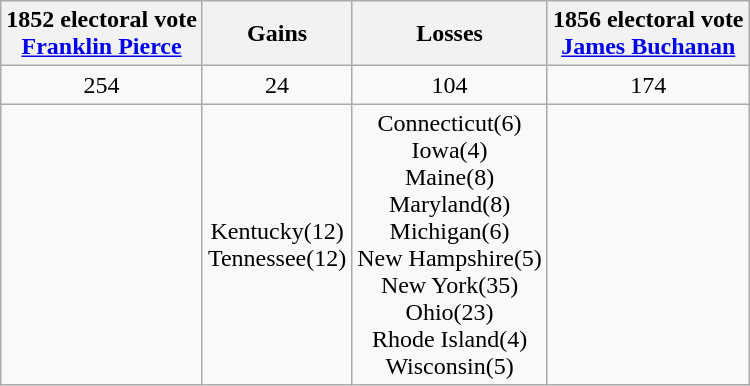<table class="wikitable" style="text-align:center">
<tr>
<th>1852 electoral vote<br><a href='#'>Franklin Pierce</a></th>
<th>Gains</th>
<th>Losses</th>
<th>1856 electoral vote<br><a href='#'>James Buchanan</a></th>
</tr>
<tr>
<td>254</td>
<td> 24</td>
<td> 104</td>
<td>174</td>
</tr>
<tr>
<td></td>
<td>Kentucky(12)<br>Tennessee(12)</td>
<td>Connecticut(6)<br>Iowa(4)<br>Maine(8)<br>Maryland(8)<br>Michigan(6)<br>New Hampshire(5)<br>New York(35)<br>Ohio(23)<br>Rhode Island(4)<br>Wisconsin(5)</td>
<td></td>
</tr>
</table>
